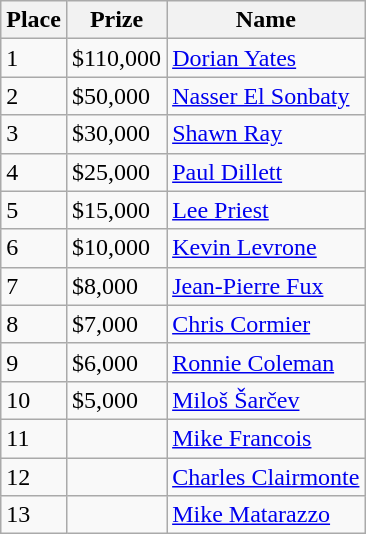<table class="wikitable">
<tr>
<th>Place</th>
<th>Prize</th>
<th>Name</th>
</tr>
<tr>
<td>1</td>
<td>$110,000</td>
<td> <a href='#'>Dorian Yates</a></td>
</tr>
<tr>
<td>2</td>
<td>$50,000</td>
<td> <a href='#'>Nasser El Sonbaty</a></td>
</tr>
<tr>
<td>3</td>
<td>$30,000</td>
<td> <a href='#'>Shawn Ray</a></td>
</tr>
<tr>
<td>4</td>
<td>$25,000</td>
<td> <a href='#'>Paul Dillett</a></td>
</tr>
<tr>
<td>5</td>
<td>$15,000</td>
<td> <a href='#'>Lee Priest</a></td>
</tr>
<tr>
<td>6</td>
<td>$10,000</td>
<td> <a href='#'>Kevin Levrone</a></td>
</tr>
<tr>
<td>7</td>
<td>$8,000</td>
<td> <a href='#'>Jean-Pierre Fux</a></td>
</tr>
<tr>
<td>8</td>
<td>$7,000</td>
<td> <a href='#'>Chris Cormier</a></td>
</tr>
<tr>
<td>9</td>
<td>$6,000</td>
<td> <a href='#'>Ronnie Coleman</a></td>
</tr>
<tr>
<td>10</td>
<td>$5,000</td>
<td> <a href='#'>Miloš Šarčev</a></td>
</tr>
<tr>
<td>11</td>
<td></td>
<td> <a href='#'>Mike Francois</a></td>
</tr>
<tr>
<td>12</td>
<td></td>
<td> <a href='#'>Charles Clairmonte</a></td>
</tr>
<tr>
<td>13</td>
<td></td>
<td> <a href='#'>Mike Matarazzo</a></td>
</tr>
</table>
